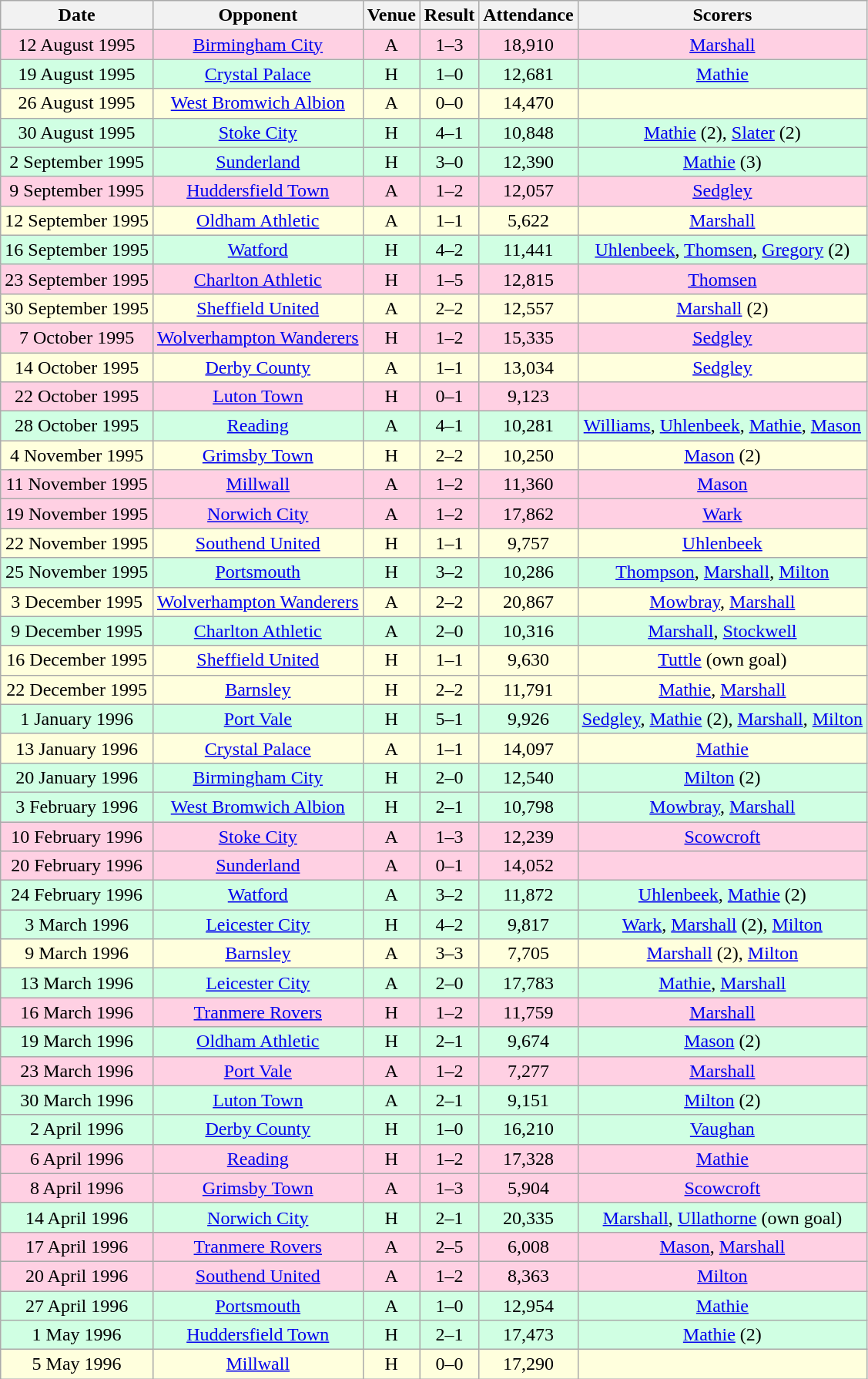<table class="wikitable sortable" style="font-size:100%; text-align:center">
<tr>
<th>Date</th>
<th>Opponent</th>
<th>Venue</th>
<th>Result</th>
<th>Attendance</th>
<th>Scorers</th>
</tr>
<tr style="background-color: #ffd0e3;">
<td>12 August 1995</td>
<td><a href='#'>Birmingham City</a></td>
<td>A</td>
<td>1–3</td>
<td>18,910</td>
<td><a href='#'>Marshall</a></td>
</tr>
<tr style="background-color: #d0ffe3;">
<td>19 August 1995</td>
<td><a href='#'>Crystal Palace</a></td>
<td>H</td>
<td>1–0</td>
<td>12,681</td>
<td><a href='#'>Mathie</a></td>
</tr>
<tr style="background-color: #ffffdd;">
<td>26 August 1995</td>
<td><a href='#'>West Bromwich Albion</a></td>
<td>A</td>
<td>0–0</td>
<td>14,470</td>
<td></td>
</tr>
<tr style="background-color: #d0ffe3;">
<td>30 August 1995</td>
<td><a href='#'>Stoke City</a></td>
<td>H</td>
<td>4–1</td>
<td>10,848</td>
<td><a href='#'>Mathie</a> (2), <a href='#'>Slater</a> (2)</td>
</tr>
<tr style="background-color: #d0ffe3;">
<td>2 September 1995</td>
<td><a href='#'>Sunderland</a></td>
<td>H</td>
<td>3–0</td>
<td>12,390</td>
<td><a href='#'>Mathie</a> (3)</td>
</tr>
<tr style="background-color: #ffd0e3;">
<td>9 September 1995</td>
<td><a href='#'>Huddersfield Town</a></td>
<td>A</td>
<td>1–2</td>
<td>12,057</td>
<td><a href='#'>Sedgley</a></td>
</tr>
<tr style="background-color: #ffffdd;">
<td>12 September 1995</td>
<td><a href='#'>Oldham Athletic</a></td>
<td>A</td>
<td>1–1</td>
<td>5,622</td>
<td><a href='#'>Marshall</a></td>
</tr>
<tr style="background-color: #d0ffe3;">
<td>16 September 1995</td>
<td><a href='#'>Watford</a></td>
<td>H</td>
<td>4–2</td>
<td>11,441</td>
<td><a href='#'>Uhlenbeek</a>, <a href='#'>Thomsen</a>, <a href='#'>Gregory</a> (2)</td>
</tr>
<tr style="background-color: #ffd0e3;">
<td>23 September 1995</td>
<td><a href='#'>Charlton Athletic</a></td>
<td>H</td>
<td>1–5</td>
<td>12,815</td>
<td><a href='#'>Thomsen</a></td>
</tr>
<tr style="background-color: #ffffdd;">
<td>30 September 1995</td>
<td><a href='#'>Sheffield United</a></td>
<td>A</td>
<td>2–2</td>
<td>12,557</td>
<td><a href='#'>Marshall</a> (2)</td>
</tr>
<tr style="background-color: #ffd0e3;">
<td>7 October 1995</td>
<td><a href='#'>Wolverhampton Wanderers</a></td>
<td>H</td>
<td>1–2</td>
<td>15,335</td>
<td><a href='#'>Sedgley</a></td>
</tr>
<tr style="background-color: #ffffdd;">
<td>14 October 1995</td>
<td><a href='#'>Derby County</a></td>
<td>A</td>
<td>1–1</td>
<td>13,034</td>
<td><a href='#'>Sedgley</a></td>
</tr>
<tr style="background-color: #ffd0e3;">
<td>22 October 1995</td>
<td><a href='#'>Luton Town</a></td>
<td>H</td>
<td>0–1</td>
<td>9,123</td>
<td></td>
</tr>
<tr style="background-color: #d0ffe3;">
<td>28 October 1995</td>
<td><a href='#'>Reading</a></td>
<td>A</td>
<td>4–1</td>
<td>10,281</td>
<td><a href='#'>Williams</a>, <a href='#'>Uhlenbeek</a>, <a href='#'>Mathie</a>, <a href='#'>Mason</a></td>
</tr>
<tr style="background-color: #ffffdd;">
<td>4 November 1995</td>
<td><a href='#'>Grimsby Town</a></td>
<td>H</td>
<td>2–2</td>
<td>10,250</td>
<td><a href='#'>Mason</a> (2)</td>
</tr>
<tr style="background-color: #ffd0e3;">
<td>11 November 1995</td>
<td><a href='#'>Millwall</a></td>
<td>A</td>
<td>1–2</td>
<td>11,360</td>
<td><a href='#'>Mason</a></td>
</tr>
<tr style="background-color: #ffd0e3;">
<td>19 November 1995</td>
<td><a href='#'>Norwich City</a></td>
<td>A</td>
<td>1–2</td>
<td>17,862</td>
<td><a href='#'>Wark</a></td>
</tr>
<tr style="background-color: #ffffdd;">
<td>22 November 1995</td>
<td><a href='#'>Southend United</a></td>
<td>H</td>
<td>1–1</td>
<td>9,757</td>
<td><a href='#'>Uhlenbeek</a></td>
</tr>
<tr style="background-color: #d0ffe3;">
<td>25 November 1995</td>
<td><a href='#'>Portsmouth</a></td>
<td>H</td>
<td>3–2</td>
<td>10,286</td>
<td><a href='#'>Thompson</a>, <a href='#'>Marshall</a>, <a href='#'>Milton</a></td>
</tr>
<tr style="background-color: #ffffdd;">
<td>3 December 1995</td>
<td><a href='#'>Wolverhampton Wanderers</a></td>
<td>A</td>
<td>2–2</td>
<td>20,867</td>
<td><a href='#'>Mowbray</a>, <a href='#'>Marshall</a></td>
</tr>
<tr style="background-color: #d0ffe3;">
<td>9 December 1995</td>
<td><a href='#'>Charlton Athletic</a></td>
<td>A</td>
<td>2–0</td>
<td>10,316</td>
<td><a href='#'>Marshall</a>, <a href='#'>Stockwell</a></td>
</tr>
<tr style="background-color: #ffffdd;">
<td>16 December 1995</td>
<td><a href='#'>Sheffield United</a></td>
<td>H</td>
<td>1–1</td>
<td>9,630</td>
<td><a href='#'>Tuttle</a> (own goal)</td>
</tr>
<tr style="background-color: #ffffdd;">
<td>22 December 1995</td>
<td><a href='#'>Barnsley</a></td>
<td>H</td>
<td>2–2</td>
<td>11,791</td>
<td><a href='#'>Mathie</a>, <a href='#'>Marshall</a></td>
</tr>
<tr style="background-color: #d0ffe3;">
<td>1 January 1996</td>
<td><a href='#'>Port Vale</a></td>
<td>H</td>
<td>5–1</td>
<td>9,926</td>
<td><a href='#'>Sedgley</a>, <a href='#'>Mathie</a> (2), <a href='#'>Marshall</a>, <a href='#'>Milton</a></td>
</tr>
<tr style="background-color: #ffffdd;">
<td>13 January 1996</td>
<td><a href='#'>Crystal Palace</a></td>
<td>A</td>
<td>1–1</td>
<td>14,097</td>
<td><a href='#'>Mathie</a></td>
</tr>
<tr style="background-color: #d0ffe3;">
<td>20 January 1996</td>
<td><a href='#'>Birmingham City</a></td>
<td>H</td>
<td>2–0</td>
<td>12,540</td>
<td><a href='#'>Milton</a> (2)</td>
</tr>
<tr style="background-color: #d0ffe3;">
<td>3 February 1996</td>
<td><a href='#'>West Bromwich Albion</a></td>
<td>H</td>
<td>2–1</td>
<td>10,798</td>
<td><a href='#'>Mowbray</a>, <a href='#'>Marshall</a></td>
</tr>
<tr style="background-color: #ffd0e3;">
<td>10 February 1996</td>
<td><a href='#'>Stoke City</a></td>
<td>A</td>
<td>1–3</td>
<td>12,239</td>
<td><a href='#'>Scowcroft</a></td>
</tr>
<tr style="background-color: #ffd0e3;">
<td>20 February 1996</td>
<td><a href='#'>Sunderland</a></td>
<td>A</td>
<td>0–1</td>
<td>14,052</td>
<td></td>
</tr>
<tr style="background-color: #d0ffe3;">
<td>24 February 1996</td>
<td><a href='#'>Watford</a></td>
<td>A</td>
<td>3–2</td>
<td>11,872</td>
<td><a href='#'>Uhlenbeek</a>, <a href='#'>Mathie</a> (2)</td>
</tr>
<tr style="background-color: #d0ffe3;">
<td>3 March 1996</td>
<td><a href='#'>Leicester City</a></td>
<td>H</td>
<td>4–2</td>
<td>9,817</td>
<td><a href='#'>Wark</a>, <a href='#'>Marshall</a> (2), <a href='#'>Milton</a></td>
</tr>
<tr style="background-color: #ffffdd;">
<td>9 March 1996</td>
<td><a href='#'>Barnsley</a></td>
<td>A</td>
<td>3–3</td>
<td>7,705</td>
<td><a href='#'>Marshall</a> (2), <a href='#'>Milton</a></td>
</tr>
<tr style="background-color: #d0ffe3;">
<td>13 March 1996</td>
<td><a href='#'>Leicester City</a></td>
<td>A</td>
<td>2–0</td>
<td>17,783</td>
<td><a href='#'>Mathie</a>, <a href='#'>Marshall</a></td>
</tr>
<tr style="background-color: #ffd0e3;">
<td>16 March 1996</td>
<td><a href='#'>Tranmere Rovers</a></td>
<td>H</td>
<td>1–2</td>
<td>11,759</td>
<td><a href='#'>Marshall</a></td>
</tr>
<tr style="background-color: #d0ffe3;">
<td>19 March 1996</td>
<td><a href='#'>Oldham Athletic</a></td>
<td>H</td>
<td>2–1</td>
<td>9,674</td>
<td><a href='#'>Mason</a> (2)</td>
</tr>
<tr style="background-color: #ffd0e3;">
<td>23 March 1996</td>
<td><a href='#'>Port Vale</a></td>
<td>A</td>
<td>1–2</td>
<td>7,277</td>
<td><a href='#'>Marshall</a></td>
</tr>
<tr style="background-color: #d0ffe3;">
<td>30 March 1996</td>
<td><a href='#'>Luton Town</a></td>
<td>A</td>
<td>2–1</td>
<td>9,151</td>
<td><a href='#'>Milton</a> (2)</td>
</tr>
<tr style="background-color: #d0ffe3;">
<td>2 April 1996</td>
<td><a href='#'>Derby County</a></td>
<td>H</td>
<td>1–0</td>
<td>16,210</td>
<td><a href='#'>Vaughan</a></td>
</tr>
<tr style="background-color: #ffd0e3;">
<td>6 April 1996</td>
<td><a href='#'>Reading</a></td>
<td>H</td>
<td>1–2</td>
<td>17,328</td>
<td><a href='#'>Mathie</a></td>
</tr>
<tr style="background-color: #ffd0e3;">
<td>8 April 1996</td>
<td><a href='#'>Grimsby Town</a></td>
<td>A</td>
<td>1–3</td>
<td>5,904</td>
<td><a href='#'>Scowcroft</a></td>
</tr>
<tr style="background-color: #d0ffe3;">
<td>14 April 1996</td>
<td><a href='#'>Norwich City</a></td>
<td>H</td>
<td>2–1</td>
<td>20,335</td>
<td><a href='#'>Marshall</a>, <a href='#'>Ullathorne</a> (own goal)</td>
</tr>
<tr style="background-color: #ffd0e3;">
<td>17 April 1996</td>
<td><a href='#'>Tranmere Rovers</a></td>
<td>A</td>
<td>2–5</td>
<td>6,008</td>
<td><a href='#'>Mason</a>, <a href='#'>Marshall</a></td>
</tr>
<tr style="background-color: #ffd0e3;">
<td>20 April 1996</td>
<td><a href='#'>Southend United</a></td>
<td>A</td>
<td>1–2</td>
<td>8,363</td>
<td><a href='#'>Milton</a></td>
</tr>
<tr style="background-color: #d0ffe3;">
<td>27 April 1996</td>
<td><a href='#'>Portsmouth</a></td>
<td>A</td>
<td>1–0</td>
<td>12,954</td>
<td><a href='#'>Mathie</a></td>
</tr>
<tr style="background-color: #d0ffe3;">
<td>1 May 1996</td>
<td><a href='#'>Huddersfield Town</a></td>
<td>H</td>
<td>2–1</td>
<td>17,473</td>
<td><a href='#'>Mathie</a> (2)</td>
</tr>
<tr style="background-color: #ffffdd;">
<td>5 May 1996</td>
<td><a href='#'>Millwall</a></td>
<td>H</td>
<td>0–0</td>
<td>17,290</td>
<td></td>
</tr>
</table>
